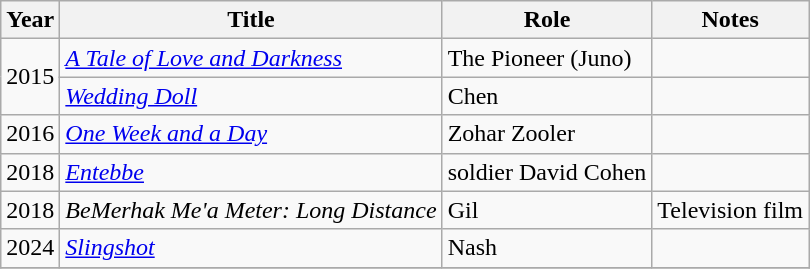<table class="wikitable sortable">
<tr>
<th>Year</th>
<th>Title</th>
<th>Role</th>
<th>Notes</th>
</tr>
<tr>
<td rowspan=2>2015</td>
<td><em><a href='#'>A Tale of Love and Darkness</a></em></td>
<td>The Pioneer (Juno)</td>
<td></td>
</tr>
<tr>
<td><em><a href='#'>Wedding Doll</a></em></td>
<td>Chen</td>
<td></td>
</tr>
<tr>
<td>2016</td>
<td><em><a href='#'>One Week and a Day</a></em></td>
<td>Zohar Zooler</td>
<td></td>
</tr>
<tr>
<td>2018</td>
<td><em><a href='#'>Entebbe</a></em></td>
<td>soldier David Cohen</td>
<td></td>
</tr>
<tr>
<td>2018</td>
<td><em>BeMerhak Me'a Meter: Long Distance</em></td>
<td>Gil</td>
<td>Television film</td>
</tr>
<tr>
<td>2024</td>
<td><em><a href='#'>Slingshot</a></em></td>
<td>Nash</td>
<td></td>
</tr>
<tr>
</tr>
</table>
